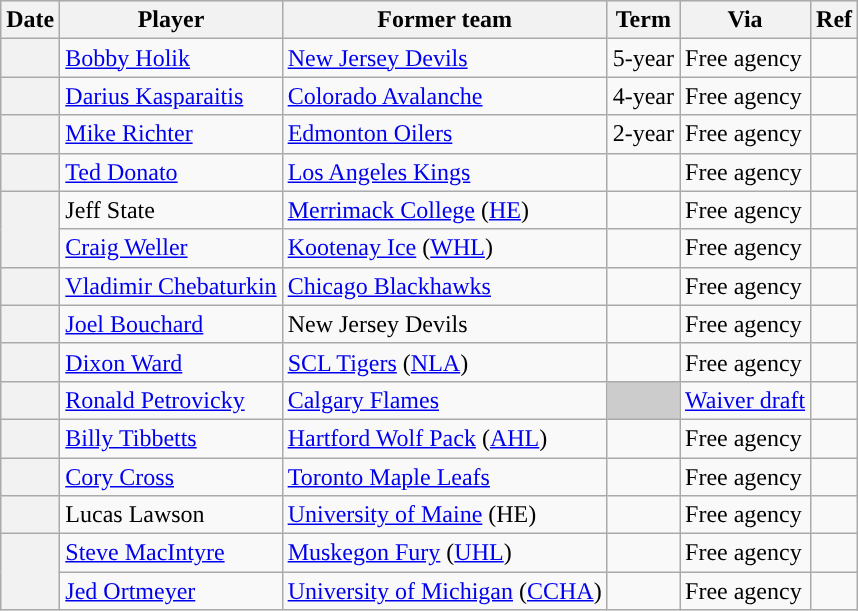<table class="wikitable plainrowheaders">
<tr style="background:#ddd; text-align:center;">
<th>Date</th>
<th>Player</th>
<th>Former team</th>
<th>Term</th>
<th>Via</th>
<th>Ref</th>
</tr>
<tr>
<th scope="row"></th>
<td><a href='#'>Bobby Holik</a></td>
<td><a href='#'>New Jersey Devils</a></td>
<td>5-year</td>
<td>Free agency</td>
<td></td>
</tr>
<tr>
<th scope="row"></th>
<td><a href='#'>Darius Kasparaitis</a></td>
<td><a href='#'>Colorado Avalanche</a></td>
<td>4-year</td>
<td>Free agency</td>
<td></td>
</tr>
<tr>
<th scope="row"></th>
<td><a href='#'>Mike Richter</a></td>
<td><a href='#'>Edmonton Oilers</a></td>
<td>2-year</td>
<td>Free agency</td>
<td></td>
</tr>
<tr>
<th scope="row"></th>
<td><a href='#'>Ted Donato</a></td>
<td><a href='#'>Los Angeles Kings</a></td>
<td></td>
<td>Free agency</td>
<td></td>
</tr>
<tr>
<th scope="row" rowspan=2></th>
<td>Jeff State</td>
<td><a href='#'>Merrimack College</a> (<a href='#'>HE</a>)</td>
<td></td>
<td>Free agency</td>
<td></td>
</tr>
<tr>
<td><a href='#'>Craig Weller</a></td>
<td><a href='#'>Kootenay Ice</a> (<a href='#'>WHL</a>)</td>
<td></td>
<td>Free agency</td>
<td></td>
</tr>
<tr>
<th scope="row"></th>
<td><a href='#'>Vladimir Chebaturkin</a></td>
<td><a href='#'>Chicago Blackhawks</a></td>
<td></td>
<td>Free agency</td>
<td></td>
</tr>
<tr>
<th scope="row"></th>
<td><a href='#'>Joel Bouchard</a></td>
<td>New Jersey Devils</td>
<td></td>
<td>Free agency</td>
<td></td>
</tr>
<tr>
<th scope="row"></th>
<td><a href='#'>Dixon Ward</a></td>
<td><a href='#'>SCL Tigers</a> (<a href='#'>NLA</a>)</td>
<td></td>
<td>Free agency</td>
<td></td>
</tr>
<tr>
<th scope="row"></th>
<td><a href='#'>Ronald Petrovicky</a></td>
<td><a href='#'>Calgary Flames</a></td>
<td style="background:#ccc"></td>
<td><a href='#'>Waiver draft</a></td>
<td></td>
</tr>
<tr>
<th scope="row"></th>
<td><a href='#'>Billy Tibbetts</a></td>
<td><a href='#'>Hartford Wolf Pack</a> (<a href='#'>AHL</a>)</td>
<td></td>
<td>Free agency</td>
<td></td>
</tr>
<tr>
<th scope="row"></th>
<td><a href='#'>Cory Cross</a></td>
<td><a href='#'>Toronto Maple Leafs</a></td>
<td></td>
<td>Free agency</td>
<td></td>
</tr>
<tr>
<th scope="row"></th>
<td>Lucas Lawson</td>
<td><a href='#'>University of Maine</a> (HE)</td>
<td></td>
<td>Free agency</td>
<td></td>
</tr>
<tr>
<th scope="row" rowspan=2></th>
<td><a href='#'>Steve MacIntyre</a></td>
<td><a href='#'>Muskegon Fury</a> (<a href='#'>UHL</a>)</td>
<td></td>
<td>Free agency</td>
<td></td>
</tr>
<tr>
<td><a href='#'>Jed Ortmeyer</a></td>
<td><a href='#'>University of Michigan</a> (<a href='#'>CCHA</a>)</td>
<td></td>
<td>Free agency</td>
<td></td>
</tr>
</table>
